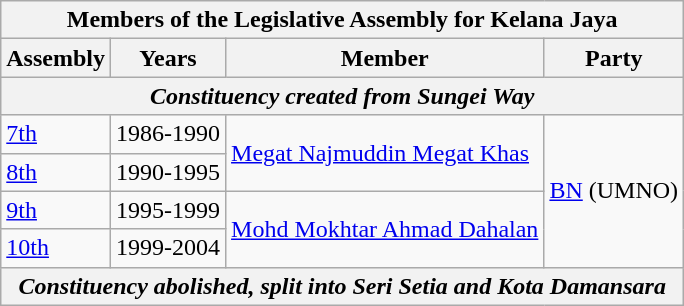<table class=wikitable>
<tr>
<th colspan=4>Members of the Legislative Assembly for Kelana Jaya</th>
</tr>
<tr>
<th>Assembly</th>
<th>Years</th>
<th>Member</th>
<th>Party</th>
</tr>
<tr>
<th colspan=4 align=center><em>Constituency created from Sungei Way</em></th>
</tr>
<tr>
<td><a href='#'>7th</a></td>
<td>1986-1990</td>
<td rowspan=2><a href='#'>Megat Najmuddin Megat Khas</a></td>
<td rowspan=4><a href='#'>BN</a> (UMNO)</td>
</tr>
<tr>
<td><a href='#'>8th</a></td>
<td>1990-1995</td>
</tr>
<tr>
<td><a href='#'>9th</a></td>
<td>1995-1999</td>
<td rowspan=2><a href='#'>Mohd Mokhtar Ahmad Dahalan</a></td>
</tr>
<tr>
<td><a href='#'>10th</a></td>
<td>1999-2004</td>
</tr>
<tr>
<th colspan=4 align=center><em>Constituency abolished, split into Seri Setia and Kota Damansara</em></th>
</tr>
</table>
